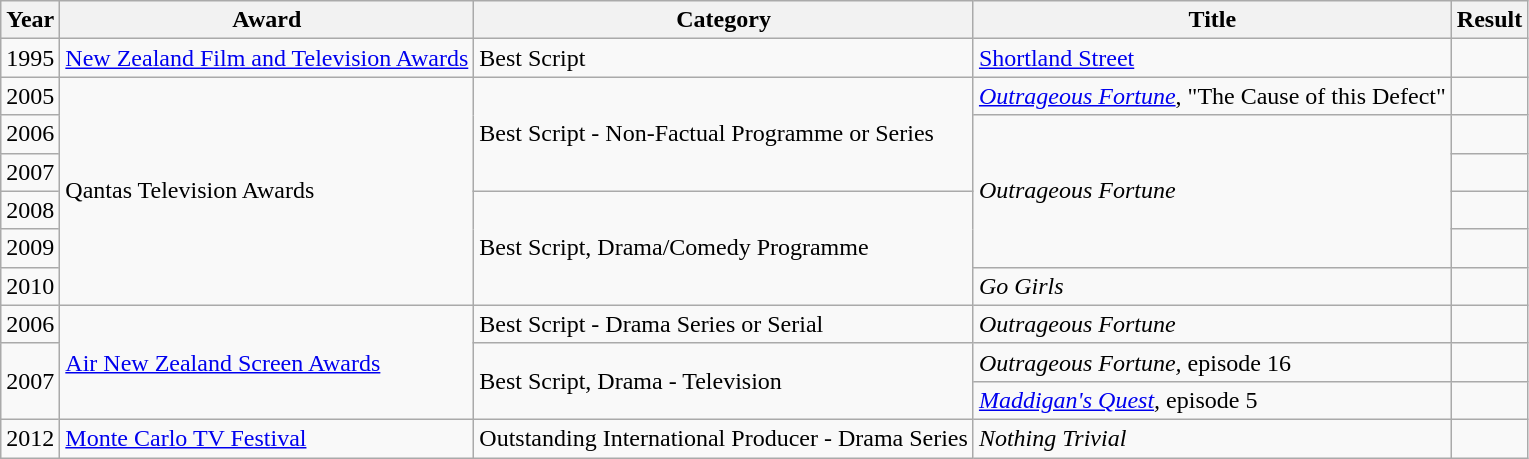<table class="wikitable sortable">
<tr>
<th>Year</th>
<th>Award</th>
<th>Category</th>
<th>Title</th>
<th>Result</th>
</tr>
<tr>
<td>1995</td>
<td><a href='#'>New Zealand Film and Television Awards</a></td>
<td>Best Script</td>
<td><a href='#'>Shortland Street</a></td>
<td></td>
</tr>
<tr>
<td>2005</td>
<td rowspan="6">Qantas Television Awards</td>
<td rowspan="3">Best Script - Non-Factual Programme or Series</td>
<td><em><a href='#'>Outrageous Fortune</a></em>, "The Cause of this Defect"</td>
<td></td>
</tr>
<tr>
<td>2006</td>
<td rowspan="4"><em>Outrageous Fortune</em></td>
<td></td>
</tr>
<tr>
<td>2007</td>
<td></td>
</tr>
<tr>
<td>2008</td>
<td rowspan="3">Best Script, Drama/Comedy Programme</td>
<td></td>
</tr>
<tr>
<td>2009</td>
<td></td>
</tr>
<tr>
<td>2010</td>
<td><em>Go Girls</em></td>
<td></td>
</tr>
<tr>
<td>2006</td>
<td rowspan="3"><a href='#'>Air New Zealand Screen Awards</a></td>
<td>Best Script - Drama Series or Serial</td>
<td><em>Outrageous Fortune</em></td>
<td></td>
</tr>
<tr>
<td rowspan="2">2007</td>
<td rowspan="2">Best Script, Drama - Television</td>
<td><em>Outrageous Fortune,</em> episode 16</td>
<td></td>
</tr>
<tr>
<td><em><a href='#'>Maddigan's Quest</a>,</em> episode 5</td>
<td></td>
</tr>
<tr>
<td>2012</td>
<td><a href='#'>Monte Carlo TV Festival</a></td>
<td>Outstanding International Producer - Drama Series</td>
<td><em>Nothing Trivial</em></td>
<td></td>
</tr>
</table>
